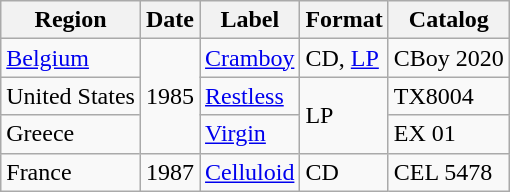<table class="wikitable">
<tr>
<th>Region</th>
<th>Date</th>
<th>Label</th>
<th>Format</th>
<th>Catalog</th>
</tr>
<tr>
<td><a href='#'>Belgium</a></td>
<td rowspan="3">1985</td>
<td><a href='#'>Cramboy</a></td>
<td>CD, <a href='#'>LP</a></td>
<td>CBoy 2020</td>
</tr>
<tr>
<td>United States</td>
<td><a href='#'>Restless</a></td>
<td rowspan="2">LP</td>
<td>TX8004</td>
</tr>
<tr>
<td>Greece</td>
<td><a href='#'>Virgin</a></td>
<td>EX 01</td>
</tr>
<tr>
<td>France</td>
<td>1987</td>
<td><a href='#'>Celluloid</a></td>
<td>CD</td>
<td>CEL 5478</td>
</tr>
</table>
